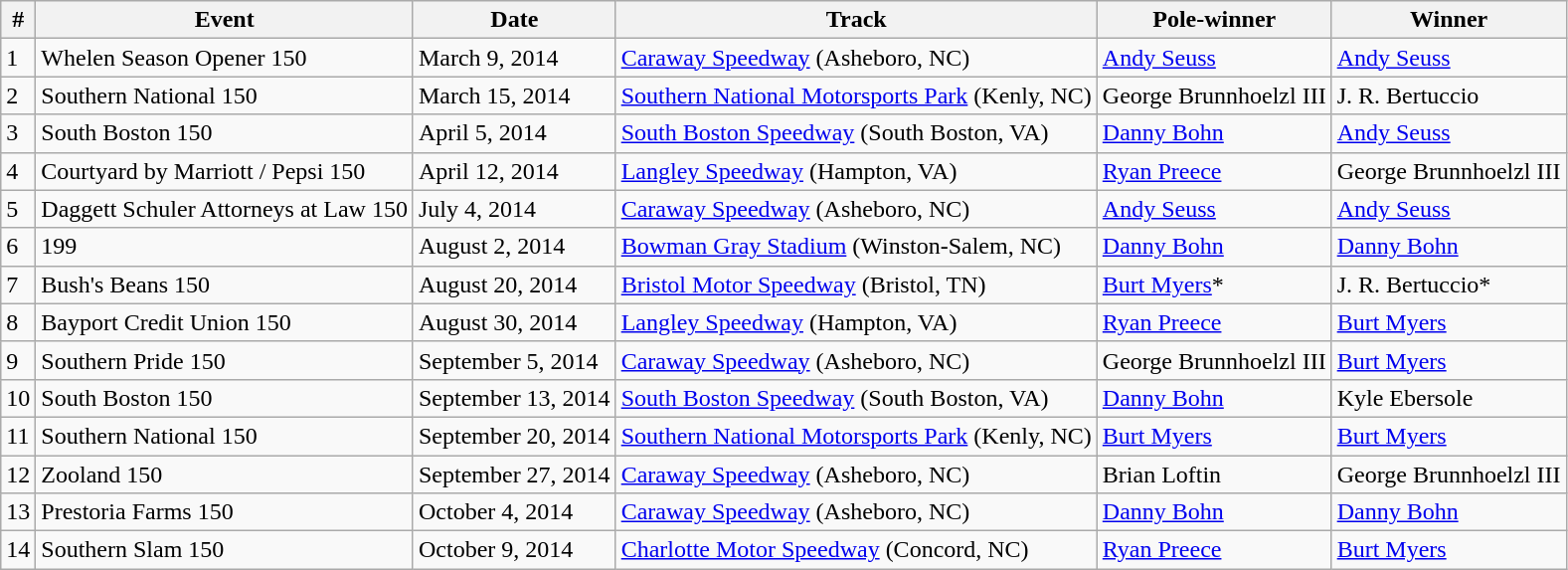<table class="wikitable">
<tr>
<th>#</th>
<th>Event</th>
<th>Date</th>
<th>Track</th>
<th>Pole-winner</th>
<th>Winner</th>
</tr>
<tr>
<td>1</td>
<td>Whelen Season Opener 150</td>
<td>March 9, 2014</td>
<td><a href='#'>Caraway Speedway</a> (Asheboro, NC)</td>
<td><a href='#'>Andy Seuss</a></td>
<td><a href='#'>Andy Seuss</a></td>
</tr>
<tr>
<td>2</td>
<td>Southern National 150</td>
<td>March 15, 2014</td>
<td><a href='#'>Southern National Motorsports Park</a> (Kenly, NC)</td>
<td>George Brunnhoelzl III</td>
<td>J. R. Bertuccio</td>
</tr>
<tr>
<td>3</td>
<td>South Boston 150</td>
<td>April 5, 2014</td>
<td><a href='#'>South Boston Speedway</a> (South Boston, VA)</td>
<td><a href='#'>Danny Bohn</a></td>
<td><a href='#'>Andy Seuss</a></td>
</tr>
<tr>
<td>4</td>
<td>Courtyard by Marriott / Pepsi 150</td>
<td>April 12, 2014</td>
<td><a href='#'>Langley Speedway</a> (Hampton, VA)</td>
<td><a href='#'>Ryan Preece</a></td>
<td>George Brunnhoelzl III</td>
</tr>
<tr>
<td>5</td>
<td>Daggett Schuler Attorneys at Law 150</td>
<td>July 4, 2014</td>
<td><a href='#'>Caraway Speedway</a> (Asheboro, NC)</td>
<td><a href='#'>Andy Seuss</a></td>
<td><a href='#'>Andy Seuss</a></td>
</tr>
<tr>
<td>6</td>
<td> 199</td>
<td>August 2, 2014</td>
<td><a href='#'>Bowman Gray Stadium</a> (Winston-Salem, NC)</td>
<td><a href='#'>Danny Bohn</a></td>
<td><a href='#'>Danny Bohn</a></td>
</tr>
<tr>
<td>7</td>
<td>Bush's Beans 150</td>
<td>August 20, 2014</td>
<td><a href='#'>Bristol Motor Speedway</a> (Bristol, TN)</td>
<td><a href='#'>Burt Myers</a>*</td>
<td>J. R. Bertuccio*</td>
</tr>
<tr>
<td>8</td>
<td>Bayport Credit Union 150</td>
<td>August 30, 2014</td>
<td><a href='#'>Langley Speedway</a> (Hampton, VA)</td>
<td><a href='#'>Ryan Preece</a></td>
<td><a href='#'>Burt Myers</a></td>
</tr>
<tr>
<td>9</td>
<td>Southern Pride 150</td>
<td>September 5, 2014</td>
<td><a href='#'>Caraway Speedway</a> (Asheboro, NC)</td>
<td>George Brunnhoelzl III</td>
<td><a href='#'>Burt Myers</a></td>
</tr>
<tr>
<td>10</td>
<td>South Boston 150</td>
<td>September 13, 2014</td>
<td><a href='#'>South Boston Speedway</a> (South Boston, VA)</td>
<td><a href='#'>Danny Bohn</a></td>
<td>Kyle Ebersole</td>
</tr>
<tr>
<td>11</td>
<td>Southern National 150</td>
<td>September 20, 2014</td>
<td><a href='#'>Southern National Motorsports Park</a> (Kenly, NC)</td>
<td><a href='#'>Burt Myers</a></td>
<td><a href='#'>Burt Myers</a></td>
</tr>
<tr>
<td>12</td>
<td>Zooland 150</td>
<td>September 27, 2014</td>
<td><a href='#'>Caraway Speedway</a> (Asheboro, NC)</td>
<td>Brian Loftin</td>
<td>George Brunnhoelzl III</td>
</tr>
<tr>
<td>13</td>
<td>Prestoria Farms 150</td>
<td>October 4, 2014</td>
<td><a href='#'>Caraway Speedway</a> (Asheboro, NC)</td>
<td><a href='#'>Danny Bohn</a></td>
<td><a href='#'>Danny Bohn</a></td>
</tr>
<tr>
<td>14</td>
<td>Southern Slam 150</td>
<td>October 9, 2014</td>
<td><a href='#'>Charlotte Motor Speedway</a> (Concord, NC)</td>
<td><a href='#'>Ryan Preece</a></td>
<td><a href='#'>Burt Myers</a></td>
</tr>
</table>
